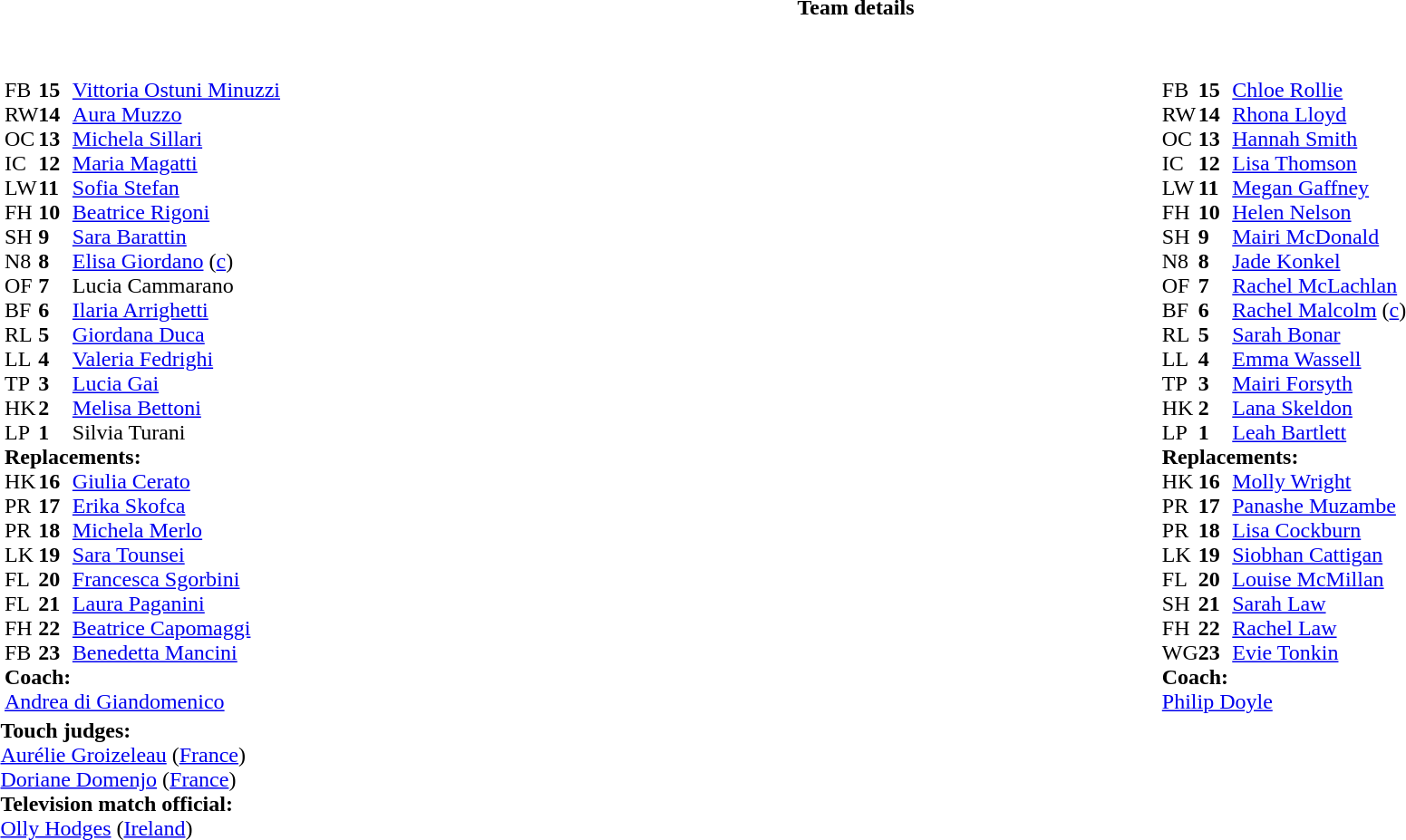<table border="0" style="width:100%" class="collapsible collapsed">
<tr>
<th>Team details</th>
</tr>
<tr>
<td><br><table style="width:100%">
<tr>
<td style="vertical-align:top;width:50%"><br><table cellspacing="0" cellpadding="0">
<tr>
<th width="25"></th>
<th width="25"></th>
</tr>
<tr>
<td style="vertical-align:top;width:0%"></td>
</tr>
<tr>
<td>FB</td>
<td><strong>15</strong></td>
<td><a href='#'>Vittoria Ostuni Minuzzi</a></td>
</tr>
<tr>
<td>RW</td>
<td><strong>14</strong></td>
<td><a href='#'>Aura Muzzo</a></td>
</tr>
<tr>
<td>OC</td>
<td><strong>13</strong></td>
<td><a href='#'>Michela Sillari</a></td>
</tr>
<tr>
<td>IC</td>
<td><strong>12</strong></td>
<td><a href='#'>Maria Magatti</a></td>
</tr>
<tr>
<td>LW</td>
<td><strong>11</strong></td>
<td><a href='#'>Sofia Stefan</a></td>
</tr>
<tr>
<td>FH</td>
<td><strong>10</strong></td>
<td><a href='#'>Beatrice Rigoni</a></td>
</tr>
<tr>
<td>SH</td>
<td><strong>9</strong></td>
<td><a href='#'>Sara Barattin</a></td>
</tr>
<tr>
<td>N8</td>
<td><strong>8</strong></td>
<td><a href='#'>Elisa Giordano</a> (<a href='#'>c</a>)</td>
</tr>
<tr>
<td>OF</td>
<td><strong>7</strong></td>
<td>Lucia Cammarano</td>
</tr>
<tr>
<td>BF</td>
<td><strong>6</strong></td>
<td><a href='#'>Ilaria Arrighetti</a></td>
</tr>
<tr>
<td>RL</td>
<td><strong>5</strong></td>
<td><a href='#'>Giordana Duca</a></td>
</tr>
<tr>
<td>LL</td>
<td><strong>4</strong></td>
<td><a href='#'>Valeria Fedrighi</a></td>
</tr>
<tr>
<td>TP</td>
<td><strong>3</strong></td>
<td><a href='#'>Lucia Gai</a></td>
</tr>
<tr>
<td>HK</td>
<td><strong>2</strong></td>
<td><a href='#'>Melisa Bettoni</a></td>
</tr>
<tr>
<td>LP</td>
<td><strong>1</strong></td>
<td>Silvia Turani</td>
</tr>
<tr>
<td colspan=3><strong>Replacements:</strong></td>
</tr>
<tr>
<td>HK</td>
<td><strong>16</strong></td>
<td><a href='#'>Giulia Cerato</a></td>
</tr>
<tr>
<td>PR</td>
<td><strong>17</strong></td>
<td><a href='#'>Erika Skofca</a></td>
</tr>
<tr>
<td>PR</td>
<td><strong>18</strong></td>
<td><a href='#'>Michela Merlo</a></td>
</tr>
<tr>
<td>LK</td>
<td><strong>19</strong></td>
<td><a href='#'>Sara Tounsei</a></td>
</tr>
<tr>
<td>FL</td>
<td><strong>20</strong></td>
<td><a href='#'>Francesca Sgorbini</a></td>
</tr>
<tr>
<td>FL</td>
<td><strong>21</strong></td>
<td><a href='#'>Laura Paganini</a></td>
</tr>
<tr>
<td>FH</td>
<td><strong>22</strong></td>
<td><a href='#'>Beatrice Capomaggi</a></td>
</tr>
<tr>
<td>FB</td>
<td><strong>23</strong></td>
<td><a href='#'>Benedetta Mancini</a></td>
</tr>
<tr>
<td colspan=3><strong>Coach:</strong></td>
</tr>
<tr>
<td colspan="4"><a href='#'>Andrea di Giandomenico</a></td>
</tr>
</table>
</td>
<td style="vertical-align:top"></td>
<td style="vertical-align:top; width:50%"><br><table cellspacing="0" cellpadding="0" style="margin:auto">
<tr>
<th width="25"></th>
<th width="25"></th>
</tr>
<tr>
<td>FB</td>
<td><strong>15</strong></td>
<td><a href='#'>Chloe Rollie</a></td>
</tr>
<tr>
<td>RW</td>
<td><strong>14</strong></td>
<td><a href='#'>Rhona Lloyd</a></td>
</tr>
<tr>
<td>OC</td>
<td><strong>13</strong></td>
<td><a href='#'>Hannah Smith</a></td>
</tr>
<tr>
<td>IC</td>
<td><strong>12</strong></td>
<td><a href='#'>Lisa Thomson</a></td>
</tr>
<tr>
<td>LW</td>
<td><strong>11</strong></td>
<td><a href='#'>Megan Gaffney</a></td>
</tr>
<tr>
<td>FH</td>
<td><strong>10</strong></td>
<td><a href='#'>Helen Nelson</a></td>
</tr>
<tr>
<td>SH</td>
<td><strong>9</strong></td>
<td><a href='#'>Mairi McDonald</a></td>
</tr>
<tr>
<td>N8</td>
<td><strong>8</strong></td>
<td><a href='#'>Jade Konkel</a></td>
</tr>
<tr>
<td>OF</td>
<td><strong>7</strong></td>
<td><a href='#'>Rachel McLachlan</a></td>
</tr>
<tr>
<td>BF</td>
<td><strong>6</strong></td>
<td><a href='#'>Rachel Malcolm</a> (<a href='#'>c</a>)</td>
</tr>
<tr>
<td>RL</td>
<td><strong>5</strong></td>
<td><a href='#'>Sarah Bonar</a></td>
</tr>
<tr>
<td>LL</td>
<td><strong>4</strong></td>
<td><a href='#'>Emma Wassell</a></td>
</tr>
<tr>
<td>TP</td>
<td><strong>3</strong></td>
<td><a href='#'>Mairi Forsyth</a></td>
</tr>
<tr>
<td>HK</td>
<td><strong>2</strong></td>
<td><a href='#'>Lana Skeldon</a></td>
</tr>
<tr>
<td>LP</td>
<td><strong>1</strong></td>
<td><a href='#'>Leah Bartlett</a></td>
</tr>
<tr>
<td colspan=3><strong>Replacements:</strong></td>
</tr>
<tr>
<td>HK</td>
<td><strong>16</strong></td>
<td><a href='#'>Molly Wright</a></td>
</tr>
<tr>
<td>PR</td>
<td><strong>17</strong></td>
<td><a href='#'>Panashe Muzambe</a></td>
</tr>
<tr>
<td>PR</td>
<td><strong>18</strong></td>
<td><a href='#'>Lisa Cockburn</a></td>
</tr>
<tr>
<td>LK</td>
<td><strong>19</strong></td>
<td><a href='#'>Siobhan Cattigan</a></td>
</tr>
<tr>
<td>FL</td>
<td><strong>20</strong></td>
<td><a href='#'>Louise McMillan</a></td>
</tr>
<tr>
<td>SH</td>
<td><strong>21</strong></td>
<td><a href='#'>Sarah Law</a></td>
</tr>
<tr>
<td>FH</td>
<td><strong>22</strong></td>
<td><a href='#'>Rachel Law</a></td>
</tr>
<tr>
<td>WG</td>
<td><strong>23</strong></td>
<td><a href='#'>Evie Tonkin</a></td>
</tr>
<tr>
<td colspan=3><strong>Coach:</strong></td>
</tr>
<tr>
<td colspan="4"><a href='#'>Philip Doyle</a></td>
</tr>
</table>
</td>
</tr>
</table>
<strong>Touch judges:</strong>
<br><a href='#'>Aurélie Groizeleau</a> (<a href='#'>France</a>)
<br><a href='#'>Doriane Domenjo</a> (<a href='#'>France</a>)
<br><strong>Television match official:</strong>
<br><a href='#'>Olly Hodges</a> (<a href='#'>Ireland</a>)</td>
</tr>
</table>
